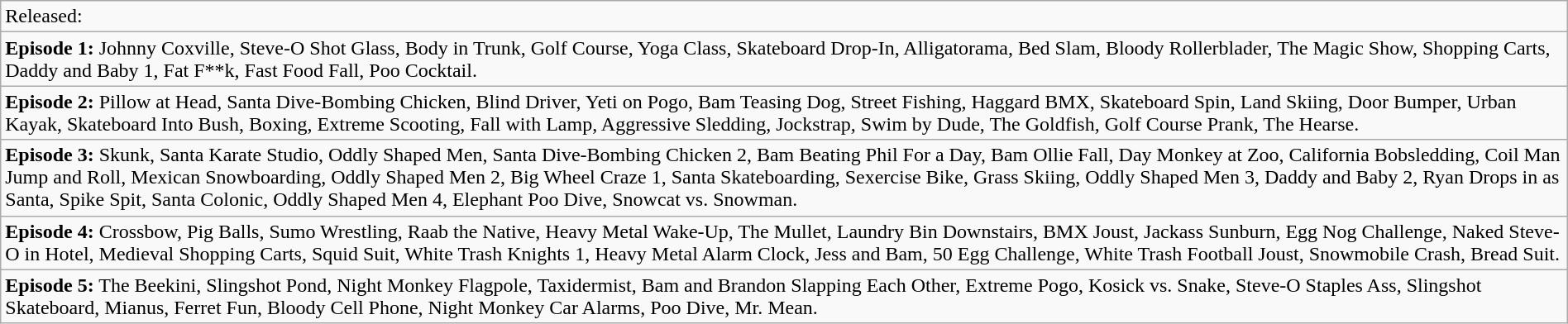<table class="wikitable" width=100%>
<tr>
<td align=left>Released: </td>
</tr>
<tr>
<td align=left><strong>Episode 1:</strong> Johnny Coxville, Steve-O Shot Glass, Body in Trunk, Golf Course, Yoga Class, Skateboard Drop-In, Alligatorama, Bed Slam, Bloody Rollerblader, The Magic Show, Shopping Carts, Daddy and Baby 1, Fat F**k, Fast Food Fall, Poo Cocktail.</td>
</tr>
<tr>
<td align=left><strong>Episode 2:</strong> Pillow at Head, Santa Dive-Bombing Chicken, Blind Driver, Yeti on Pogo, Bam Teasing Dog, Street Fishing, Haggard BMX, Skateboard Spin, Land Skiing, Door Bumper, Urban Kayak, Skateboard Into Bush, Boxing, Extreme Scooting, Fall with Lamp, Aggressive Sledding, Jockstrap, Swim by Dude, The Goldfish, Golf Course Prank, The Hearse.</td>
</tr>
<tr>
<td align=left><strong>Episode 3:</strong> Skunk, Santa Karate Studio, Oddly Shaped Men, Santa Dive-Bombing Chicken 2, Bam Beating Phil For a Day, Bam Ollie Fall, Day Monkey at Zoo, California Bobsledding, Coil Man Jump and Roll, Mexican Snowboarding, Oddly Shaped Men 2, Big Wheel Craze 1, Santa Skateboarding, Sexercise Bike, Grass Skiing, Oddly Shaped Men 3, Daddy and Baby 2, Ryan Drops in as Santa, Spike Spit, Santa Colonic, Oddly Shaped Men 4, Elephant Poo Dive, Snowcat vs. Snowman.</td>
</tr>
<tr>
<td align=left><strong>Episode 4:</strong> Crossbow, Pig Balls, Sumo Wrestling, Raab the Native, Heavy Metal Wake-Up, The Mullet, Laundry Bin Downstairs, BMX Joust, Jackass Sunburn, Egg Nog Challenge, Naked Steve-O in Hotel, Medieval Shopping Carts, Squid Suit, White Trash Knights 1, Heavy Metal Alarm Clock, Jess and Bam, 50 Egg Challenge, White Trash Football Joust, Snowmobile Crash, Bread Suit.</td>
</tr>
<tr>
<td align=left><strong>Episode 5:</strong> The Beekini, Slingshot Pond, Night Monkey Flagpole, Taxidermist, Bam and Brandon Slapping Each Other, Extreme Pogo, Kosick vs. Snake, Steve-O Staples Ass, Slingshot Skateboard, Mianus, Ferret Fun, Bloody Cell Phone, Night Monkey Car Alarms, Poo Dive, Mr. Mean.</td>
</tr>
</table>
